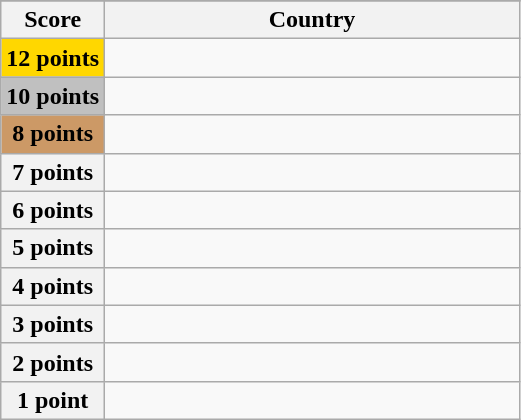<table class="wikitable">
<tr>
</tr>
<tr>
<th scope="col" width="20%">Score</th>
<th scope="col">Country</th>
</tr>
<tr>
<th scope="row" style="background:gold">12 points</th>
<td></td>
</tr>
<tr>
<th scope="row" style="background:silver">10 points</th>
<td></td>
</tr>
<tr>
<th scope="row" style="background:#CC9966">8 points</th>
<td></td>
</tr>
<tr>
<th scope="row">7 points</th>
<td></td>
</tr>
<tr>
<th scope="row">6 points</th>
<td></td>
</tr>
<tr>
<th scope="row">5 points</th>
<td></td>
</tr>
<tr>
<th scope="row">4 points</th>
<td></td>
</tr>
<tr>
<th scope="row">3 points</th>
<td></td>
</tr>
<tr>
<th scope="row">2 points</th>
<td></td>
</tr>
<tr>
<th scope="row">1 point</th>
<td></td>
</tr>
</table>
